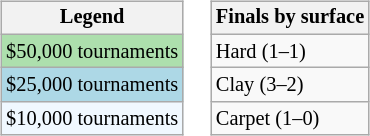<table>
<tr valign=top>
<td><br><table class=wikitable style="font-size:85%">
<tr>
<th>Legend</th>
</tr>
<tr style="background:#addfad;">
<td>$50,000 tournaments</td>
</tr>
<tr style="background:lightblue;">
<td>$25,000 tournaments</td>
</tr>
<tr style="background:#f0f8ff;">
<td>$10,000 tournaments</td>
</tr>
</table>
</td>
<td><br><table class=wikitable style="font-size:85%">
<tr>
<th>Finals by surface</th>
</tr>
<tr>
<td>Hard (1–1)</td>
</tr>
<tr>
<td>Clay (3–2)</td>
</tr>
<tr>
<td>Carpet (1–0)</td>
</tr>
</table>
</td>
</tr>
</table>
